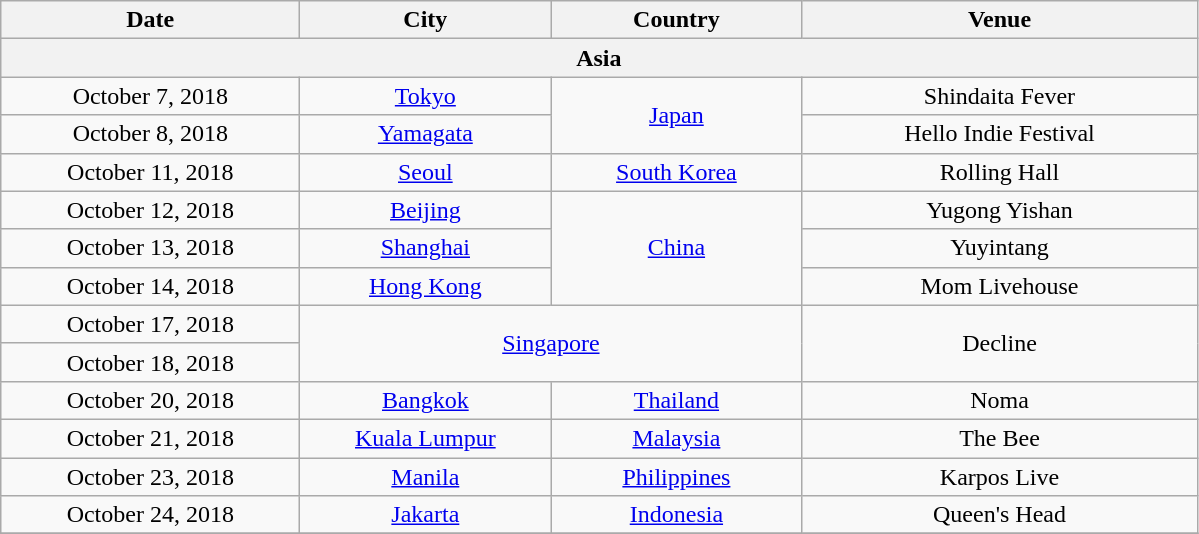<table class="wikitable" style="text-align:center;">
<tr>
<th scope="col" style="width:12em;">Date</th>
<th scope="col" style="width:10em;">City</th>
<th scope="col" style="width:10em;">Country</th>
<th scope="col" style="width:16em;">Venue</th>
</tr>
<tr>
<th colspan="4">Asia</th>
</tr>
<tr>
<td>October 7, 2018</td>
<td><a href='#'>Tokyo</a></td>
<td rowspan="2"><a href='#'>Japan</a></td>
<td>Shindaita Fever</td>
</tr>
<tr>
<td>October 8, 2018</td>
<td><a href='#'>Yamagata</a></td>
<td>Hello Indie Festival</td>
</tr>
<tr>
<td>October 11, 2018</td>
<td><a href='#'>Seoul</a></td>
<td><a href='#'>South Korea</a></td>
<td>Rolling Hall</td>
</tr>
<tr>
<td>October 12, 2018</td>
<td><a href='#'>Beijing</a></td>
<td rowspan="3"><a href='#'>China</a></td>
<td>Yugong Yishan</td>
</tr>
<tr>
<td>October 13, 2018</td>
<td><a href='#'>Shanghai</a></td>
<td>Yuyintang</td>
</tr>
<tr>
<td>October 14, 2018</td>
<td><a href='#'>Hong Kong</a></td>
<td>Mom Livehouse</td>
</tr>
<tr>
<td>October 17, 2018</td>
<td colspan="2" rowspan="2"><a href='#'>Singapore</a></td>
<td rowspan="2">Decline</td>
</tr>
<tr>
<td>October 18, 2018</td>
</tr>
<tr>
<td>October 20, 2018</td>
<td><a href='#'>Bangkok</a></td>
<td><a href='#'>Thailand</a></td>
<td>Noma</td>
</tr>
<tr>
<td>October 21, 2018</td>
<td><a href='#'>Kuala Lumpur</a></td>
<td><a href='#'>Malaysia</a></td>
<td>The Bee</td>
</tr>
<tr>
<td>October 23, 2018</td>
<td><a href='#'>Manila</a></td>
<td><a href='#'>Philippines</a></td>
<td>Karpos Live</td>
</tr>
<tr>
<td>October 24, 2018</td>
<td><a href='#'>Jakarta</a></td>
<td><a href='#'>Indonesia</a></td>
<td>Queen's Head</td>
</tr>
<tr>
</tr>
</table>
